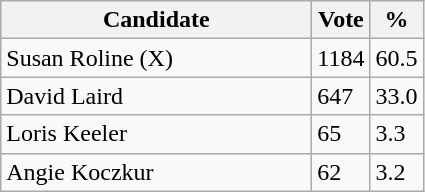<table class="wikitable">
<tr>
<th bgcolor="#DDDDFF" width="200px">Candidate</th>
<th bgcolor="#DDDDFF">Vote</th>
<th bgcolor="#DDDDFF">%</th>
</tr>
<tr>
<td>Susan Roline (X)</td>
<td>1184</td>
<td>60.5</td>
</tr>
<tr>
<td>David Laird</td>
<td>647</td>
<td>33.0</td>
</tr>
<tr>
<td>Loris Keeler</td>
<td>65</td>
<td>3.3</td>
</tr>
<tr>
<td>Angie Koczkur</td>
<td>62</td>
<td>3.2</td>
</tr>
</table>
